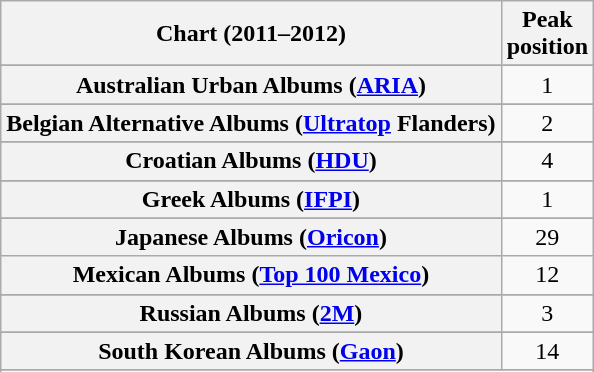<table class="wikitable sortable plainrowheaders" style="text-align:center">
<tr>
<th scope="col">Chart (2011–2012)</th>
<th scope="col">Peak<br>position</th>
</tr>
<tr>
</tr>
<tr>
<th scope="row">Australian Urban Albums (<a href='#'>ARIA</a>)</th>
<td>1</td>
</tr>
<tr>
</tr>
<tr>
</tr>
<tr>
<th scope="row">Belgian Alternative Albums (<a href='#'>Ultratop</a> Flanders)</th>
<td>2</td>
</tr>
<tr>
</tr>
<tr>
</tr>
<tr>
<th scope="row">Croatian Albums (<a href='#'>HDU</a>)</th>
<td>4</td>
</tr>
<tr>
</tr>
<tr>
</tr>
<tr>
</tr>
<tr>
</tr>
<tr>
</tr>
<tr>
</tr>
<tr>
<th scope="row">Greek Albums (<a href='#'>IFPI</a>)</th>
<td>1</td>
</tr>
<tr>
</tr>
<tr>
</tr>
<tr>
</tr>
<tr>
<th scope="row">Japanese Albums (<a href='#'>Oricon</a>)</th>
<td>29</td>
</tr>
<tr>
<th scope="row">Mexican Albums (<a href='#'>Top 100 Mexico</a>)</th>
<td>12</td>
</tr>
<tr>
</tr>
<tr>
</tr>
<tr>
</tr>
<tr>
</tr>
<tr>
<th scope="row">Russian Albums (<a href='#'>2M</a>)</th>
<td>3</td>
</tr>
<tr>
</tr>
<tr>
<th scope="row">South Korean Albums (<a href='#'>Gaon</a>)</th>
<td>14</td>
</tr>
<tr>
</tr>
<tr>
</tr>
<tr>
</tr>
<tr>
</tr>
<tr>
</tr>
<tr>
</tr>
<tr>
</tr>
</table>
